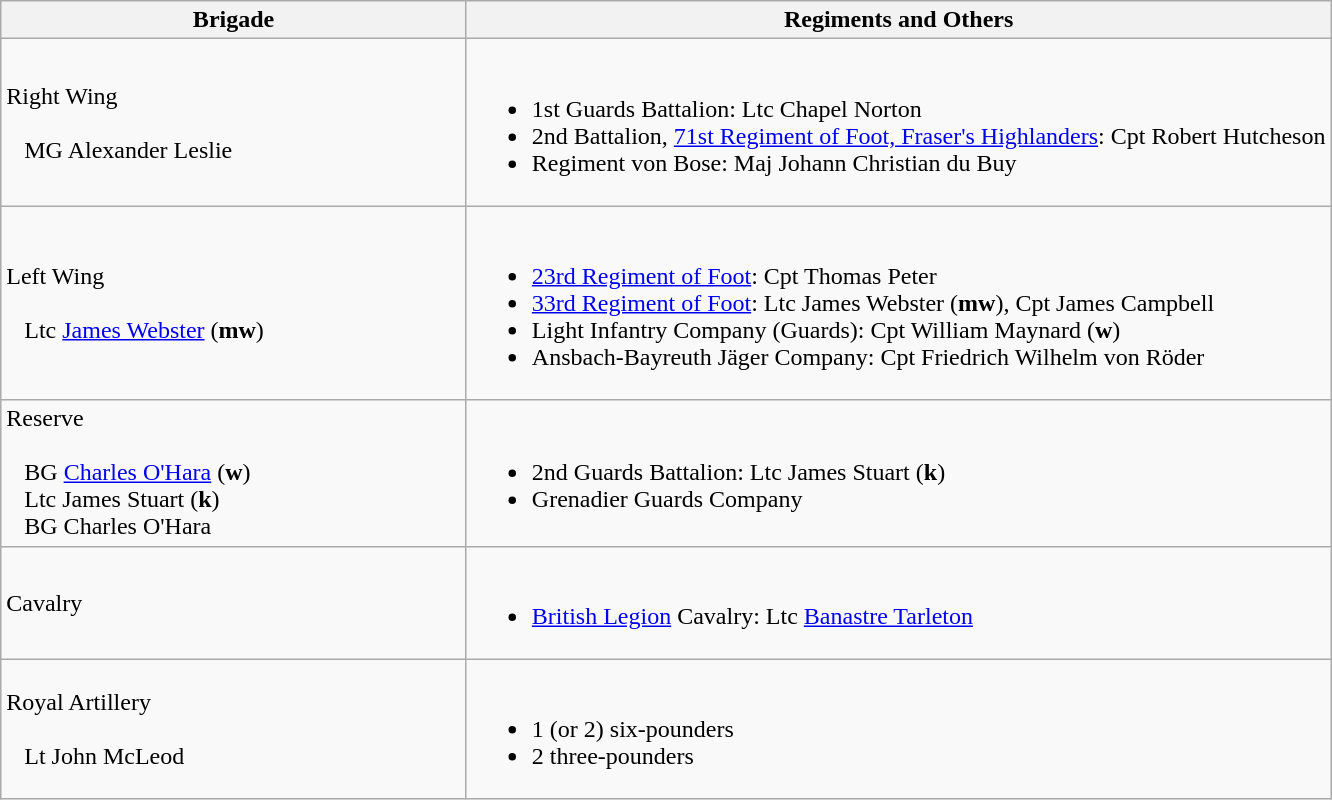<table class="wikitable">
<tr>
<th style="width:35%;">Brigade</th>
<th>Regiments and Others</th>
</tr>
<tr>
<td>Right Wing<br><br>  
MG Alexander Leslie</td>
<td><br><ul><li>1st Guards Battalion: Ltc Chapel Norton</li><li>2nd Battalion, <a href='#'>71st Regiment of Foot, Fraser's Highlanders</a>: Cpt Robert Hutcheson</li><li>Regiment von Bose: Maj Johann Christian du Buy</li></ul></td>
</tr>
<tr>
<td>Left Wing<br><br>  
Ltc <a href='#'>James Webster</a> (<strong>mw</strong>)</td>
<td><br><ul><li><a href='#'>23rd Regiment of Foot</a>: Cpt Thomas Peter</li><li><a href='#'>33rd Regiment of Foot</a>: Ltc James Webster (<strong>mw</strong>), Cpt James Campbell</li><li>Light Infantry Company (Guards): Cpt William Maynard (<strong>w</strong>)</li><li>Ansbach-Bayreuth Jäger Company: Cpt Friedrich Wilhelm von Röder</li></ul></td>
</tr>
<tr>
<td>Reserve<br><br>  
BG <a href='#'>Charles O'Hara</a> (<strong>w</strong>)
<br>  
Ltc James Stuart (<strong>k</strong>)
<br>  
BG Charles O'Hara</td>
<td><br><ul><li>2nd Guards Battalion: Ltc James Stuart (<strong>k</strong>)</li><li>Grenadier Guards Company</li></ul></td>
</tr>
<tr>
<td>Cavalry</td>
<td><br><ul><li><a href='#'>British Legion</a> Cavalry: Ltc <a href='#'>Banastre Tarleton</a></li></ul></td>
</tr>
<tr>
<td>Royal Artillery<br><br>  
Lt John McLeod</td>
<td><br><ul><li>1 (or 2) six-pounders</li><li>2 three-pounders</li></ul></td>
</tr>
</table>
